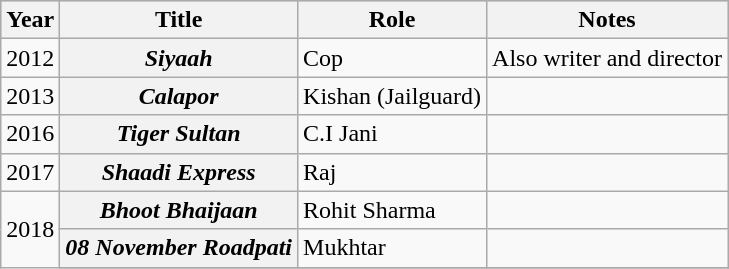<table class="wikitable sortable plainrowheaders">
<tr style="background:#ccc; text-align:center;">
<th scope="col">Year</th>
<th scope="col">Title</th>
<th scope="col">Role</th>
<th class=unsortable scope="col">Notes</th>
</tr>
<tr>
<td>2012</td>
<th scope="row"><em>Siyaah</em></th>
<td>Cop</td>
<td>Also writer and director</td>
</tr>
<tr>
<td>2013</td>
<th scope="row"><em>Calapor</em></th>
<td>Kishan (Jailguard)</td>
<td></td>
</tr>
<tr>
<td>2016</td>
<th scope="row"><em>Tiger Sultan</em></th>
<td>C.I Jani</td>
<td></td>
</tr>
<tr>
<td>2017</td>
<th scope="row"><em>Shaadi Express</em></th>
<td>Raj</td>
<td></td>
</tr>
<tr>
<td rowspan="3">2018</td>
<th scope="row"><em>Bhoot Bhaijaan</em></th>
<td>Rohit Sharma</td>
<td></td>
</tr>
<tr>
<th scope="row"><em>08 November Roadpati</em></th>
<td>Mukhtar</td>
<td></td>
</tr>
<tr>
</tr>
</table>
